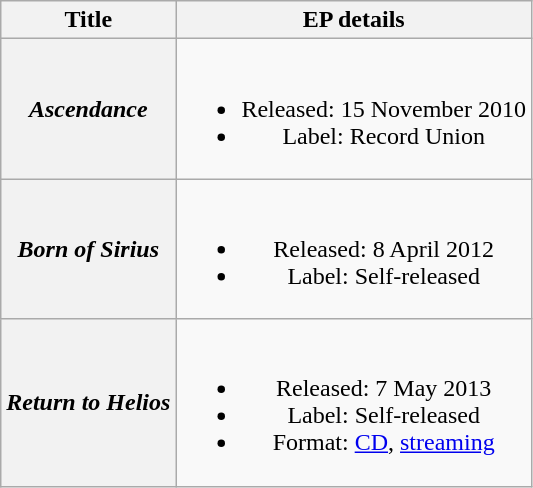<table class="wikitable plainrowheaders" style="text-align:center;">
<tr>
<th scope="col">Title</th>
<th scope="col">EP details</th>
</tr>
<tr>
<th scope="row"><em>Ascendance</em></th>
<td><br><ul><li>Released: 15 November 2010</li><li>Label: Record Union</li></ul></td>
</tr>
<tr>
<th scope="row"><em>Born of Sirius</em></th>
<td><br><ul><li>Released: 8 April 2012</li><li>Label: Self-released</li></ul></td>
</tr>
<tr>
<th scope="row"><em>Return to Helios</em></th>
<td><br><ul><li>Released: 7 May 2013</li><li>Label: Self-released</li><li>Format: <a href='#'>CD</a>, <a href='#'>streaming</a></li></ul></td>
</tr>
</table>
